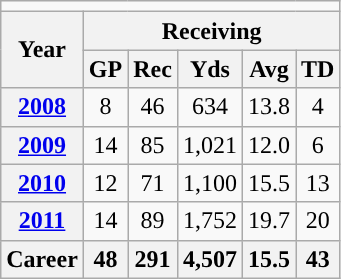<table class="wikitable" style="text-align:center;">
<tr>
<td ! colspan="7"></td>
</tr>
<tr>
<th rowspan="2">Year</th>
<th colspan="5">Receiving</th>
</tr>
<tr>
<th>GP</th>
<th>Rec</th>
<th>Yds</th>
<th>Avg</th>
<th>TD</th>
</tr>
<tr>
<th><a href='#'>2008</a></th>
<td>8</td>
<td>46</td>
<td>634</td>
<td>13.8</td>
<td>4</td>
</tr>
<tr>
<th><a href='#'>2009</a></th>
<td>14</td>
<td>85</td>
<td>1,021</td>
<td>12.0</td>
<td>6</td>
</tr>
<tr>
<th><a href='#'>2010</a></th>
<td>12</td>
<td>71</td>
<td>1,100</td>
<td>15.5</td>
<td>13</td>
</tr>
<tr>
<th><a href='#'>2011</a></th>
<td>14</td>
<td>89</td>
<td>1,752</td>
<td>19.7</td>
<td>20</td>
</tr>
<tr>
<th>Career</th>
<th>48</th>
<th>291</th>
<th>4,507</th>
<th>15.5</th>
<th>43</th>
</tr>
</table>
